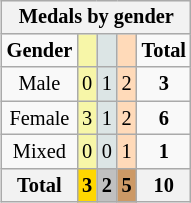<table class="wikitable" style="font-size:85%;float:right">
<tr bgcolor=EFEFEF>
<th colspan=5>Medals by gender</th>
</tr>
<tr align=center>
<td><strong>Gender</strong></td>
<td bgcolor=F7F6A8></td>
<td bgcolor=DCE5E5></td>
<td bgcolor=FFDAB9></td>
<td><strong>Total</strong></td>
</tr>
<tr align=center>
<td>Male</td>
<td bgcolor=F7F6A8>0</td>
<td bgcolor=DCE5E5>1</td>
<td bgcolor=FFDAB9>2</td>
<td><strong>3</strong></td>
</tr>
<tr align=center>
<td>Female</td>
<td bgcolor=F7F6A8>3</td>
<td bgcolor=DCE5E5>1</td>
<td bgcolor=FFDAB9>2</td>
<td><strong>6</strong></td>
</tr>
<tr align=center>
<td>Mixed</td>
<td bgcolor=F7F6A8>0</td>
<td bgcolor=DCE5E5>0</td>
<td bgcolor=FFDAB9>1</td>
<td><strong>1</strong></td>
</tr>
<tr align=center>
<th>Total</th>
<th style="background:gold">3</th>
<th style="background:silver">2</th>
<th style="background:#c96">5</th>
<th>10</th>
</tr>
</table>
